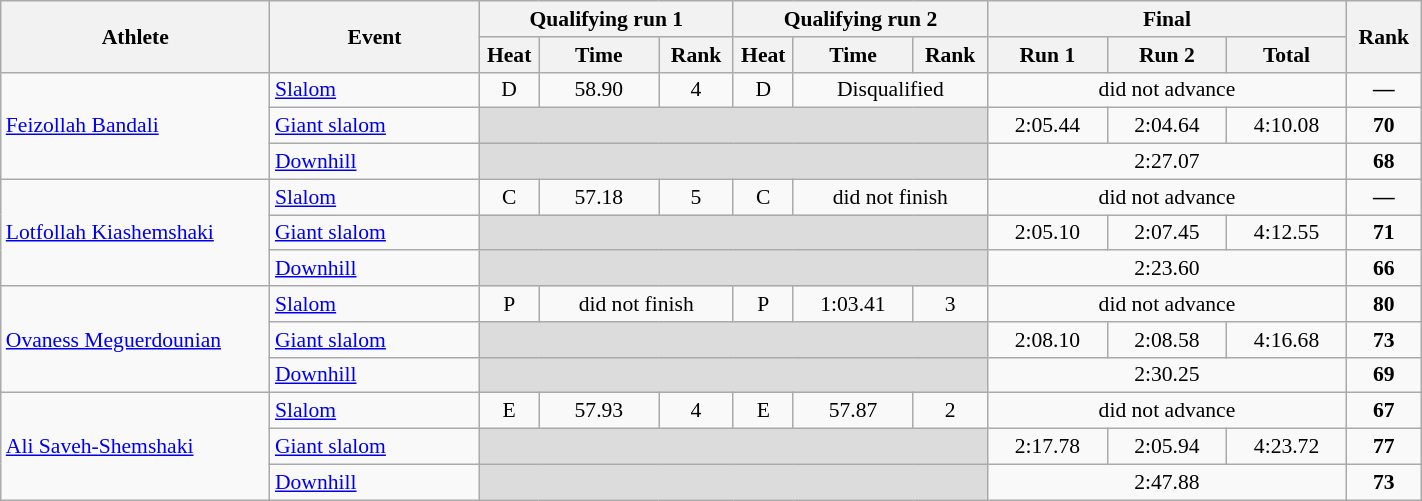<table class="wikitable" width="75%" style="text-align:center; font-size:90%">
<tr>
<th rowspan=2 width="18%">Athlete</th>
<th rowspan=2 width="14%">Event</th>
<th colspan=3>Qualifying run 1</th>
<th colspan=3>Qualifying run 2</th>
<th colspan=3>Final</th>
<th rowspan=2 width="5%">Rank</th>
</tr>
<tr>
<th width="4%">Heat</th>
<th width="8%">Time</th>
<th width="5%">Rank</th>
<th width="4%">Heat</th>
<th width="8%">Time</th>
<th width="5%">Rank</th>
<th width="8%">Run 1</th>
<th width="8%">Run 2</th>
<th width="8%">Total</th>
</tr>
<tr>
<td rowspan=3 align="left"><a href='#'>Feizollah Bandali</a></td>
<td align="left"><a href='#'>Slalom</a></td>
<td>D</td>
<td>58.90</td>
<td>4</td>
<td>D</td>
<td colspan=2>Disqualified</td>
<td colspan=3>did not advance</td>
<td><strong>—</strong></td>
</tr>
<tr>
<td align="left"><a href='#'>Giant slalom</a></td>
<td colspan=6 bgcolor=#DCDCDC></td>
<td>2:05.44</td>
<td>2:04.64</td>
<td>4:10.08</td>
<td><strong>70</strong></td>
</tr>
<tr>
<td align="left"><a href='#'>Downhill</a></td>
<td colspan=6 bgcolor=#DCDCDC></td>
<td colspan=3>2:27.07</td>
<td><strong>68</strong></td>
</tr>
<tr>
<td rowspan=3 align="left"><a href='#'>Lotfollah Kiashemshaki</a></td>
<td align="left"><a href='#'>Slalom</a></td>
<td>C</td>
<td>57.18</td>
<td>5</td>
<td>C</td>
<td colspan=2>did not finish</td>
<td colspan=3>did not advance</td>
<td><strong>—</strong></td>
</tr>
<tr>
<td align="left"><a href='#'>Giant slalom</a></td>
<td colspan=6 bgcolor=#DCDCDC></td>
<td>2:05.10</td>
<td>2:07.45</td>
<td>4:12.55</td>
<td><strong>71</strong></td>
</tr>
<tr>
<td align="left"><a href='#'>Downhill</a></td>
<td colspan=6 bgcolor=#DCDCDC></td>
<td colspan=3>2:23.60</td>
<td><strong>66</strong></td>
</tr>
<tr>
<td rowspan=3 align="left"><a href='#'>Ovaness Meguerdounian</a></td>
<td align="left"><a href='#'>Slalom</a></td>
<td>P</td>
<td colspan=2>did not finish</td>
<td>P</td>
<td>1:03.41</td>
<td>3</td>
<td colspan=3>did not advance</td>
<td><strong>80</strong></td>
</tr>
<tr>
<td align="left"><a href='#'>Giant slalom</a></td>
<td colspan=6 bgcolor=#DCDCDC></td>
<td>2:08.10</td>
<td>2:08.58</td>
<td>4:16.68</td>
<td><strong>73</strong></td>
</tr>
<tr>
<td align="left"><a href='#'>Downhill</a></td>
<td colspan=6 bgcolor=#DCDCDC></td>
<td colspan=3>2:30.25</td>
<td><strong>69</strong></td>
</tr>
<tr>
<td rowspan=3 align="left"><a href='#'>Ali Saveh-Shemshaki</a></td>
<td align="left"><a href='#'>Slalom</a></td>
<td>E</td>
<td>57.93</td>
<td>4</td>
<td>E</td>
<td>57.87</td>
<td>2</td>
<td colspan=3>did not advance</td>
<td><strong>67</strong></td>
</tr>
<tr>
<td align="left"><a href='#'>Giant slalom</a></td>
<td colspan=6 bgcolor=#DCDCDC></td>
<td>2:17.78</td>
<td>2:05.94</td>
<td>4:23.72</td>
<td><strong>77</strong></td>
</tr>
<tr>
<td align="left"><a href='#'>Downhill</a></td>
<td colspan=6 bgcolor=#DCDCDC></td>
<td colspan=3>2:47.88</td>
<td><strong>73</strong></td>
</tr>
</table>
